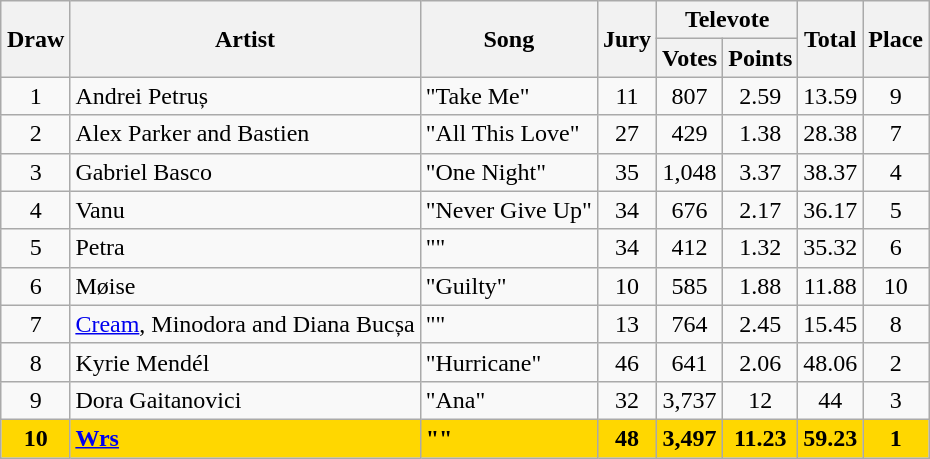<table class="sortable wikitable" style="margin: 1em auto 1em auto; text-align:center;">
<tr>
<th rowspan="2">Draw</th>
<th rowspan="2">Artist</th>
<th rowspan="2">Song</th>
<th rowspan="2">Jury</th>
<th colspan="2">Televote</th>
<th rowspan="2">Total</th>
<th rowspan="2">Place</th>
</tr>
<tr>
<th>Votes</th>
<th>Points</th>
</tr>
<tr>
<td>1</td>
<td align="left">Andrei Petruș</td>
<td align="left">"Take Me"</td>
<td>11</td>
<td>807</td>
<td>2.59</td>
<td>13.59</td>
<td>9</td>
</tr>
<tr>
<td>2</td>
<td align="left">Alex Parker and Bastien</td>
<td align="left">"All This Love"</td>
<td>27</td>
<td>429</td>
<td>1.38</td>
<td>28.38</td>
<td>7</td>
</tr>
<tr>
<td>3</td>
<td align="left">Gabriel Basco</td>
<td align="left">"One Night"</td>
<td>35</td>
<td>1,048</td>
<td>3.37</td>
<td>38.37</td>
<td>4</td>
</tr>
<tr>
<td>4</td>
<td align="left">Vanu</td>
<td align="left">"Never Give Up"</td>
<td>34</td>
<td>676</td>
<td>2.17</td>
<td>36.17</td>
<td>5</td>
</tr>
<tr>
<td>5</td>
<td align="left">Petra</td>
<td align="left">""</td>
<td>34</td>
<td>412</td>
<td>1.32</td>
<td>35.32</td>
<td>6</td>
</tr>
<tr>
<td>6</td>
<td align="left">Møise</td>
<td align="left">"Guilty"</td>
<td>10</td>
<td>585</td>
<td>1.88</td>
<td>11.88</td>
<td>10</td>
</tr>
<tr>
<td>7</td>
<td align="left"><a href='#'>Cream</a>, Minodora and Diana Bucșa</td>
<td align="left">""</td>
<td>13</td>
<td>764</td>
<td>2.45</td>
<td>15.45</td>
<td>8</td>
</tr>
<tr>
<td>8</td>
<td align="left">Kyrie Mendél</td>
<td align="left">"Hurricane"</td>
<td>46</td>
<td>641</td>
<td>2.06</td>
<td>48.06</td>
<td>2</td>
</tr>
<tr>
<td>9</td>
<td align="left">Dora Gaitanovici</td>
<td align="left">"Ana"</td>
<td>32</td>
<td>3,737</td>
<td>12</td>
<td>44</td>
<td>3</td>
</tr>
<tr style="font-weight:bold; background:gold;">
<td>10</td>
<td align="left"><a href='#'>Wrs</a></td>
<td align="left">""</td>
<td>48</td>
<td>3,497</td>
<td>11.23</td>
<td>59.23</td>
<td>1</td>
</tr>
</table>
